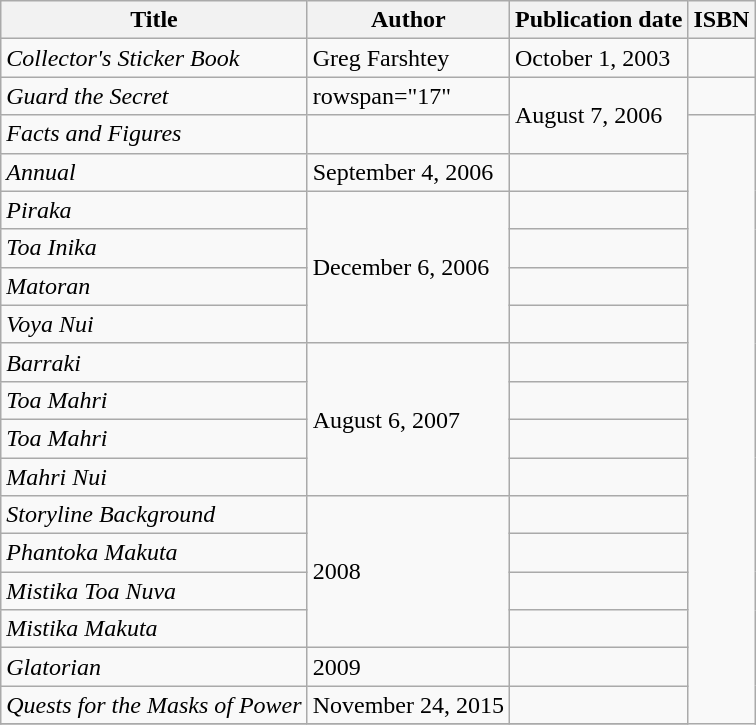<table class="wikitable">
<tr>
<th>Title</th>
<th>Author</th>
<th>Publication date</th>
<th>ISBN</th>
</tr>
<tr>
<td><em>Collector's Sticker Book</em></td>
<td>Greg Farshtey</td>
<td>October 1, 2003</td>
<td></td>
</tr>
<tr>
<td><em>Guard the Secret</em></td>
<td>rowspan="17" </td>
<td Rowspan="2">August 7, 2006</td>
<td></td>
</tr>
<tr>
<td><em>Facts and Figures</em></td>
<td></td>
</tr>
<tr>
<td><em>Annual</em></td>
<td>September 4, 2006</td>
<td></td>
</tr>
<tr>
<td><em>Piraka</em></td>
<td Rowspan="4">December 6, 2006</td>
<td></td>
</tr>
<tr>
<td><em>Toa Inika</em></td>
<td></td>
</tr>
<tr>
<td><em>Matoran</em></td>
<td></td>
</tr>
<tr>
<td><em>Voya Nui</em></td>
<td></td>
</tr>
<tr>
<td><em>Barraki</em></td>
<td Rowspan="4">August 6, 2007</td>
<td></td>
</tr>
<tr>
<td><em>Toa Mahri</em> </td>
<td></td>
</tr>
<tr>
<td><em>Toa Mahri</em> </td>
<td></td>
</tr>
<tr>
<td><em>Mahri Nui</em></td>
<td></td>
</tr>
<tr>
<td><em>Storyline Background</em></td>
<td Rowspan="4">2008</td>
<td></td>
</tr>
<tr>
<td><em>Phantoka Makuta</em></td>
<td></td>
</tr>
<tr>
<td><em>Mistika Toa Nuva</em></td>
<td></td>
</tr>
<tr>
<td><em>Mistika Makuta</em></td>
<td></td>
</tr>
<tr>
<td><em>Glatorian</em></td>
<td>2009</td>
<td></td>
</tr>
<tr>
<td><em>Quests for the Masks of Power</em></td>
<td>November 24, 2015</td>
<td></td>
</tr>
<tr>
</tr>
</table>
